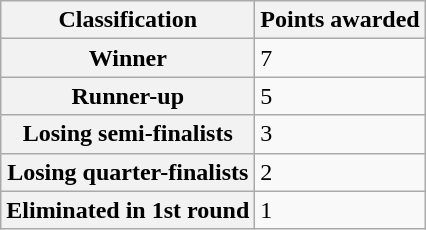<table class="wikitable">
<tr>
<th>Classification</th>
<th>Points awarded</th>
</tr>
<tr>
<th>Winner</th>
<td>7</td>
</tr>
<tr>
<th>Runner-up</th>
<td>5</td>
</tr>
<tr>
<th>Losing semi-finalists</th>
<td>3</td>
</tr>
<tr>
<th>Losing quarter-finalists</th>
<td>2</td>
</tr>
<tr>
<th>Eliminated in 1st round</th>
<td>1</td>
</tr>
</table>
